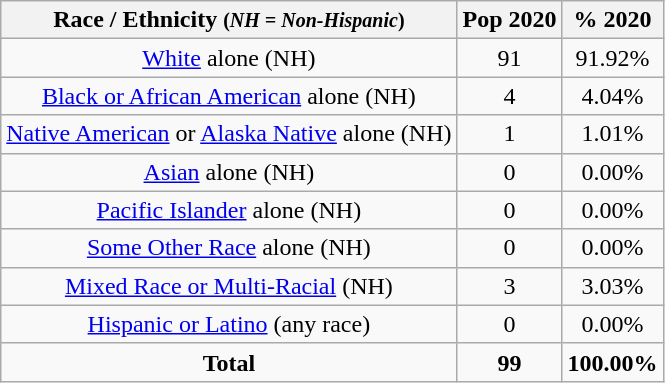<table class="wikitable" style="text-align:center;">
<tr>
<th>Race / Ethnicity <small>(<em>NH = Non-Hispanic</em>)</small></th>
<th>Pop 2020</th>
<th>% 2020</th>
</tr>
<tr>
<td><a href='#'>White</a> alone (NH)</td>
<td>91</td>
<td>91.92%</td>
</tr>
<tr>
<td><a href='#'>Black or African American</a> alone (NH)</td>
<td>4</td>
<td>4.04%</td>
</tr>
<tr>
<td><a href='#'>Native American</a> or <a href='#'>Alaska Native</a> alone (NH)</td>
<td>1</td>
<td>1.01%</td>
</tr>
<tr>
<td><a href='#'>Asian</a> alone (NH)</td>
<td>0</td>
<td>0.00%</td>
</tr>
<tr>
<td><a href='#'>Pacific Islander</a> alone (NH)</td>
<td>0</td>
<td>0.00%</td>
</tr>
<tr>
<td><a href='#'>Some Other Race</a> alone (NH)</td>
<td>0</td>
<td>0.00%</td>
</tr>
<tr>
<td><a href='#'>Mixed Race or Multi-Racial</a> (NH)</td>
<td>3</td>
<td>3.03%</td>
</tr>
<tr>
<td><a href='#'>Hispanic or Latino</a> (any race)</td>
<td>0</td>
<td>0.00%</td>
</tr>
<tr>
<td><strong>Total</strong></td>
<td><strong>99</strong></td>
<td><strong>100.00%</strong></td>
</tr>
</table>
